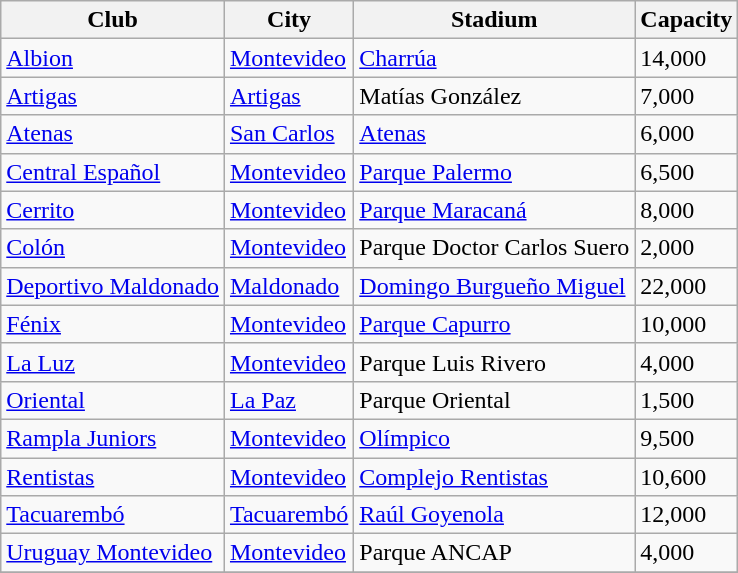<table class="wikitable sortable">
<tr>
<th>Club</th>
<th>City</th>
<th>Stadium</th>
<th>Capacity</th>
</tr>
<tr>
<td><a href='#'>Albion</a></td>
<td><a href='#'>Montevideo</a></td>
<td><a href='#'>Charrúa</a></td>
<td>14,000</td>
</tr>
<tr>
<td><a href='#'>Artigas</a></td>
<td><a href='#'>Artigas</a></td>
<td>Matías González</td>
<td>7,000</td>
</tr>
<tr>
<td><a href='#'>Atenas</a></td>
<td><a href='#'>San Carlos</a></td>
<td><a href='#'>Atenas</a></td>
<td>6,000</td>
</tr>
<tr>
<td><a href='#'>Central Español</a></td>
<td><a href='#'>Montevideo</a></td>
<td><a href='#'>Parque Palermo</a></td>
<td>6,500</td>
</tr>
<tr>
<td><a href='#'>Cerrito</a></td>
<td><a href='#'>Montevideo</a></td>
<td><a href='#'>Parque Maracaná</a></td>
<td>8,000</td>
</tr>
<tr>
<td><a href='#'>Colón</a></td>
<td><a href='#'>Montevideo</a></td>
<td>Parque Doctor Carlos Suero</td>
<td>2,000</td>
</tr>
<tr>
<td><a href='#'>Deportivo Maldonado</a></td>
<td><a href='#'>Maldonado</a></td>
<td><a href='#'>Domingo Burgueño Miguel</a></td>
<td>22,000</td>
</tr>
<tr>
<td><a href='#'>Fénix</a></td>
<td><a href='#'>Montevideo</a></td>
<td><a href='#'>Parque Capurro</a></td>
<td>10,000</td>
</tr>
<tr>
<td><a href='#'>La Luz</a></td>
<td><a href='#'>Montevideo</a></td>
<td>Parque Luis Rivero</td>
<td>4,000</td>
</tr>
<tr>
<td><a href='#'>Oriental</a></td>
<td><a href='#'>La Paz</a></td>
<td>Parque Oriental</td>
<td>1,500</td>
</tr>
<tr>
<td><a href='#'>Rampla Juniors</a></td>
<td><a href='#'>Montevideo</a></td>
<td><a href='#'>Olímpico</a></td>
<td>9,500</td>
</tr>
<tr>
<td><a href='#'>Rentistas</a></td>
<td><a href='#'>Montevideo</a></td>
<td><a href='#'>Complejo Rentistas</a></td>
<td>10,600</td>
</tr>
<tr>
<td><a href='#'>Tacuarembó</a></td>
<td><a href='#'>Tacuarembó</a></td>
<td><a href='#'>Raúl Goyenola</a></td>
<td>12,000</td>
</tr>
<tr>
<td><a href='#'>Uruguay Montevideo</a></td>
<td><a href='#'>Montevideo</a></td>
<td>Parque ANCAP</td>
<td>4,000</td>
</tr>
<tr>
</tr>
</table>
